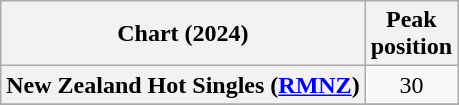<table class="wikitable sortable plainrowheaders" style="text-align:center">
<tr>
<th scope="col">Chart (2024)</th>
<th scope="col">Peak<br>position</th>
</tr>
<tr>
<th scope="row">New Zealand Hot Singles (<a href='#'>RMNZ</a>)</th>
<td>30</td>
</tr>
<tr>
</tr>
<tr>
</tr>
</table>
